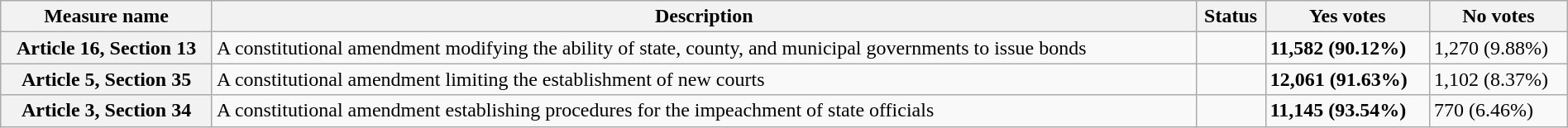<table class="wikitable sortable plainrowheaders" style="width:100%">
<tr>
<th scope="col">Measure name</th>
<th class="unsortable" scope="col">Description</th>
<th scope="col">Status</th>
<th scope="col">Yes votes</th>
<th scope="col">No votes</th>
</tr>
<tr>
<th scope="row">Article 16, Section 13</th>
<td>A constitutional amendment modifying the ability of state, county, and municipal governments to issue bonds</td>
<td></td>
<td><strong>11,582 (90.12%)</strong></td>
<td>1,270 (9.88%)</td>
</tr>
<tr>
<th scope="row">Article 5, Section 35</th>
<td>A constitutional amendment limiting the establishment of new courts</td>
<td></td>
<td><strong>12,061 (91.63%)</strong></td>
<td>1,102 (8.37%)</td>
</tr>
<tr>
<th scope="row">Article 3, Section 34</th>
<td>A constitutional amendment establishing procedures for the impeachment of state officials</td>
<td></td>
<td><strong>11,145 (93.54%)</strong></td>
<td>770 (6.46%)</td>
</tr>
</table>
